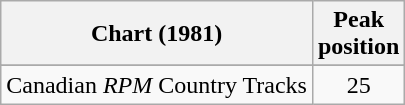<table class="wikitable sortable">
<tr>
<th align="left">Chart (1981)</th>
<th align="center">Peak<br>position</th>
</tr>
<tr>
</tr>
<tr>
<td align="left">Canadian <em>RPM</em> Country Tracks</td>
<td align="center">25</td>
</tr>
</table>
